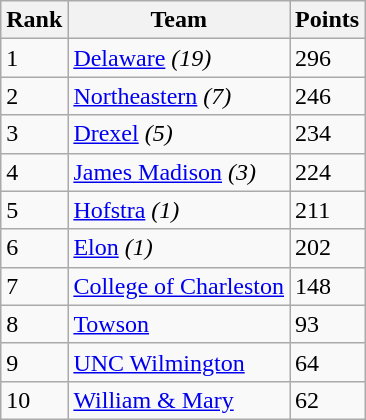<table class="wikitable">
<tr>
<th>Rank</th>
<th>Team</th>
<th>Points</th>
</tr>
<tr>
<td>1</td>
<td><a href='#'>Delaware</a> <em>(19)</em></td>
<td>296</td>
</tr>
<tr>
<td>2</td>
<td><a href='#'>Northeastern</a> <em>(7)</em></td>
<td>246</td>
</tr>
<tr>
<td>3</td>
<td><a href='#'>Drexel</a> <em>(5)</em></td>
<td>234</td>
</tr>
<tr>
<td>4</td>
<td><a href='#'>James Madison</a> <em>(3)</em></td>
<td>224</td>
</tr>
<tr>
<td>5</td>
<td><a href='#'>Hofstra</a> <em>(1)</em></td>
<td>211</td>
</tr>
<tr>
<td>6</td>
<td><a href='#'>Elon</a> <em>(1)</em></td>
<td>202</td>
</tr>
<tr>
<td>7</td>
<td><a href='#'>College of Charleston</a></td>
<td>148</td>
</tr>
<tr>
<td>8</td>
<td><a href='#'>Towson</a></td>
<td>93</td>
</tr>
<tr>
<td>9</td>
<td><a href='#'>UNC Wilmington</a></td>
<td>64</td>
</tr>
<tr>
<td>10</td>
<td><a href='#'>William & Mary</a></td>
<td>62</td>
</tr>
</table>
